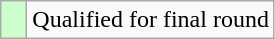<table class="wikitable">
<tr>
<td style="width:10px; background:#cfc"></td>
<td>Qualified for final round</td>
</tr>
</table>
